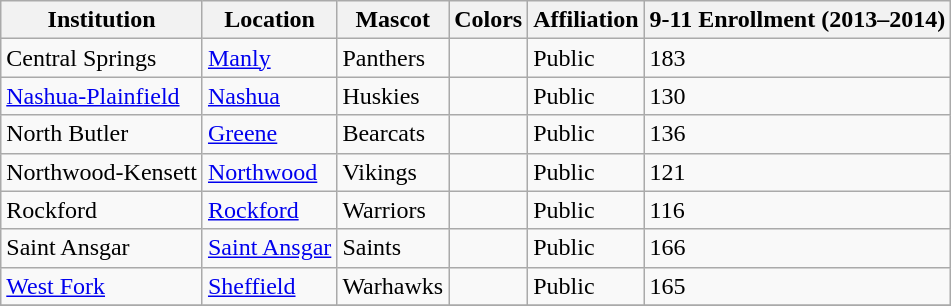<table class="wikitable">
<tr>
<th>Institution</th>
<th>Location</th>
<th>Mascot</th>
<th>Colors</th>
<th>Affiliation</th>
<th>9-11 Enrollment (2013–2014)</th>
</tr>
<tr>
<td>Central Springs</td>
<td><a href='#'>Manly</a></td>
<td>Panthers</td>
<td> </td>
<td>Public</td>
<td>183</td>
</tr>
<tr>
<td><a href='#'>Nashua-Plainfield</a></td>
<td><a href='#'>Nashua</a></td>
<td>Huskies</td>
<td> </td>
<td>Public</td>
<td>130</td>
</tr>
<tr>
<td>North Butler</td>
<td><a href='#'>Greene</a></td>
<td>Bearcats</td>
<td> </td>
<td>Public</td>
<td>136</td>
</tr>
<tr>
<td>Northwood-Kensett</td>
<td><a href='#'>Northwood</a></td>
<td>Vikings</td>
<td> </td>
<td>Public</td>
<td>121</td>
</tr>
<tr>
<td>Rockford</td>
<td><a href='#'>Rockford</a></td>
<td>Warriors</td>
<td> </td>
<td>Public</td>
<td>116</td>
</tr>
<tr>
<td>Saint Ansgar</td>
<td><a href='#'>Saint Ansgar</a></td>
<td>Saints</td>
<td> </td>
<td>Public</td>
<td>166</td>
</tr>
<tr>
<td><a href='#'>West Fork</a></td>
<td><a href='#'>Sheffield</a></td>
<td>Warhawks</td>
<td> </td>
<td>Public</td>
<td>165</td>
</tr>
<tr>
</tr>
</table>
